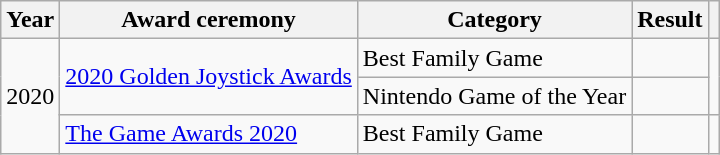<table class="wikitable plainrowheaders sortable" width="auto">
<tr>
<th scope="col">Year</th>
<th scope="col">Award ceremony</th>
<th scope="col">Category</th>
<th scope="col">Result</th>
<th scope="col" class="unsortable"></th>
</tr>
<tr>
<td rowspan="3" style="text-align:center;">2020</td>
<td rowspan="2"><a href='#'>2020 Golden Joystick Awards</a></td>
<td>Best Family Game</td>
<td></td>
<td rowspan="2" style="text-align:center;"></td>
</tr>
<tr>
<td>Nintendo Game of the Year</td>
<td></td>
</tr>
<tr>
<td><a href='#'>The Game Awards 2020</a></td>
<td>Best Family Game</td>
<td></td>
<td style="text-align:center;"></td>
</tr>
</table>
